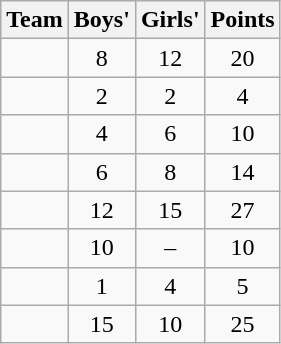<table class="wikitable sortable" style="text-align:center">
<tr>
<th>Team</th>
<th>Boys'</th>
<th>Girls'</th>
<th>Points</th>
</tr>
<tr>
<td align=left></td>
<td>8</td>
<td>12</td>
<td>20</td>
</tr>
<tr>
<td align=left></td>
<td>2</td>
<td>2</td>
<td>4</td>
</tr>
<tr>
<td align=left></td>
<td>4</td>
<td>6</td>
<td>10</td>
</tr>
<tr>
<td align=left></td>
<td>6</td>
<td>8</td>
<td>14</td>
</tr>
<tr>
<td align=left></td>
<td>12</td>
<td>15</td>
<td>27</td>
</tr>
<tr>
<td align=left></td>
<td>10</td>
<td>–</td>
<td>10</td>
</tr>
<tr>
<td align=left></td>
<td>1</td>
<td>4</td>
<td>5</td>
</tr>
<tr>
<td align=left></td>
<td>15</td>
<td>10</td>
<td>25</td>
</tr>
</table>
